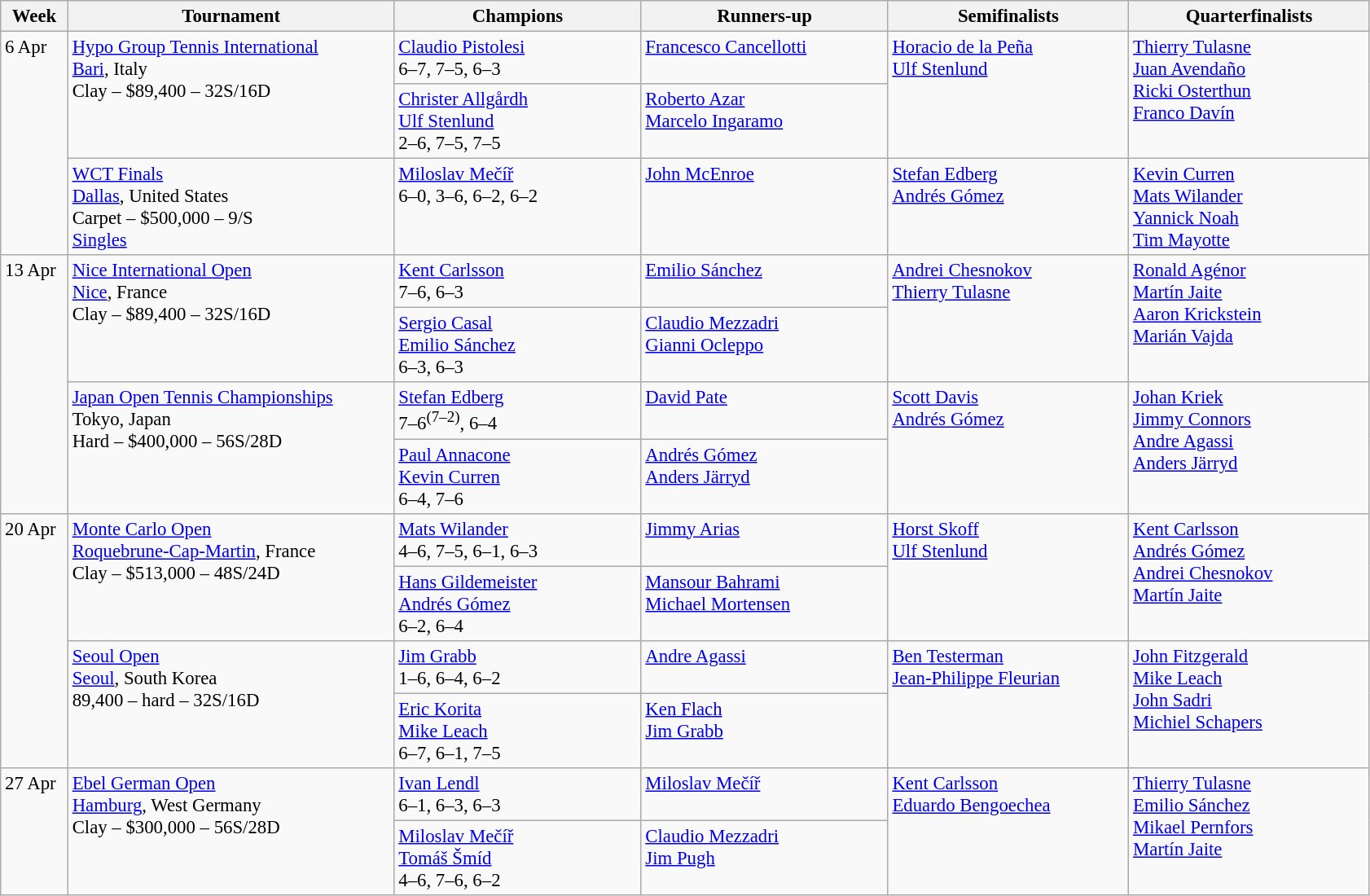<table class=wikitable style=font-size:95%>
<tr>
<th style="width:48px;">Week</th>
<th style="width:260px;">Tournament</th>
<th style="width:195px;">Champions</th>
<th style="width:195px;">Runners-up</th>
<th style="width:190px;">Semifinalists</th>
<th style="width:190px;">Quarterfinalists</th>
</tr>
<tr valign=top>
<td rowspan="3">6 Apr</td>
<td rowspan="2"><a href='#'>Hypo Group Tennis International</a><br> <a href='#'>Bari</a>, Italy<br>Clay – $89,400 – 32S/16D</td>
<td> <a href='#'>Claudio Pistolesi</a> <br> 6–7, 7–5, 6–3</td>
<td> <a href='#'>Francesco Cancellotti</a></td>
<td rowspan="2"> <a href='#'>Horacio de la Peña</a> <br>  <a href='#'>Ulf Stenlund</a></td>
<td rowspan="2"> <a href='#'>Thierry Tulasne</a> <br>  <a href='#'>Juan Avendaño</a> <br>  <a href='#'>Ricki Osterthun</a> <br>  <a href='#'>Franco Davín</a></td>
</tr>
<tr valign=top>
<td> <a href='#'>Christer Allgårdh</a><br> <a href='#'>Ulf Stenlund</a> <br> 2–6, 7–5, 7–5</td>
<td> <a href='#'>Roberto Azar</a> <br>  <a href='#'>Marcelo Ingaramo</a></td>
</tr>
<tr valign=top>
<td rowspan="1"><a href='#'>WCT Finals</a><br> <a href='#'>Dallas</a>, United States<br>Carpet – $500,000 – 9/S<br><a href='#'>Singles</a></td>
<td> <a href='#'>Miloslav Mečíř</a> <br> 6–0, 3–6, 6–2, 6–2</td>
<td> <a href='#'>John McEnroe</a></td>
<td rowspan="1"> <a href='#'>Stefan Edberg</a> <br>  <a href='#'>Andrés Gómez</a></td>
<td rowspan="1"> <a href='#'>Kevin Curren</a> <br>  <a href='#'>Mats Wilander</a> <br>  <a href='#'>Yannick Noah</a> <br>  <a href='#'>Tim Mayotte</a></td>
</tr>
<tr valign=top>
<td rowspan="4">13 Apr</td>
<td rowspan="2"><a href='#'>Nice International Open</a><br> <a href='#'>Nice</a>, France<br>Clay – $89,400 – 32S/16D</td>
<td> <a href='#'>Kent Carlsson</a> <br> 7–6, 6–3</td>
<td> <a href='#'>Emilio Sánchez</a></td>
<td rowspan="2"> <a href='#'>Andrei Chesnokov</a> <br>  <a href='#'>Thierry Tulasne</a></td>
<td rowspan="2"> <a href='#'>Ronald Agénor</a> <br>  <a href='#'>Martín Jaite</a> <br>  <a href='#'>Aaron Krickstein</a> <br>  <a href='#'>Marián Vajda</a></td>
</tr>
<tr valign=top>
<td> <a href='#'>Sergio Casal</a><br> <a href='#'>Emilio Sánchez</a> <br> 6–3, 6–3</td>
<td> <a href='#'>Claudio Mezzadri</a> <br>  <a href='#'>Gianni Ocleppo</a></td>
</tr>
<tr valign=top>
<td rowspan="2"><a href='#'>Japan Open Tennis Championships</a><br> Tokyo, Japan<br>Hard – $400,000 – 56S/28D</td>
<td> <a href='#'>Stefan Edberg</a> <br> 7–6<sup>(7–2)</sup>, 6–4</td>
<td> <a href='#'>David Pate</a></td>
<td rowspan="2"> <a href='#'>Scott Davis</a> <br>  <a href='#'>Andrés Gómez</a></td>
<td rowspan="2"> <a href='#'>Johan Kriek</a> <br>  <a href='#'>Jimmy Connors</a> <br>  <a href='#'>Andre Agassi</a> <br>  <a href='#'>Anders Järryd</a></td>
</tr>
<tr valign=top>
<td> <a href='#'>Paul Annacone</a><br> <a href='#'>Kevin Curren</a> <br> 6–4, 7–6</td>
<td> <a href='#'>Andrés Gómez</a> <br>  <a href='#'>Anders Järryd</a></td>
</tr>
<tr valign=top>
<td rowspan="4">20 Apr</td>
<td rowspan="2"><a href='#'>Monte Carlo Open</a><br> <a href='#'>Roquebrune-Cap-Martin</a>, France<br>Clay – $513,000 – 48S/24D</td>
<td> <a href='#'>Mats Wilander</a> <br> 4–6, 7–5, 6–1, 6–3</td>
<td> <a href='#'>Jimmy Arias</a></td>
<td rowspan="2"> <a href='#'>Horst Skoff</a> <br>  <a href='#'>Ulf Stenlund</a></td>
<td rowspan="2"> <a href='#'>Kent Carlsson</a> <br>  <a href='#'>Andrés Gómez</a> <br> <a href='#'>Andrei Chesnokov</a> <br>  <a href='#'>Martín Jaite</a></td>
</tr>
<tr valign=top>
<td> <a href='#'>Hans Gildemeister</a><br> <a href='#'>Andrés Gómez</a> <br> 6–2, 6–4</td>
<td> <a href='#'>Mansour Bahrami</a> <br>  <a href='#'>Michael Mortensen</a></td>
</tr>
<tr valign=top>
<td rowspan="2"><a href='#'>Seoul Open</a><br> <a href='#'>Seoul</a>, South Korea<br>89,400 – hard – 32S/16D</td>
<td> <a href='#'>Jim Grabb</a> <br> 1–6, 6–4, 6–2</td>
<td> <a href='#'>Andre Agassi</a></td>
<td rowspan="2"> <a href='#'>Ben Testerman</a> <br>  <a href='#'>Jean-Philippe Fleurian</a></td>
<td rowspan="2"> <a href='#'>John Fitzgerald</a> <br>  <a href='#'>Mike Leach</a> <br>  <a href='#'>John Sadri</a> <br>  <a href='#'>Michiel Schapers</a></td>
</tr>
<tr valign=top>
<td> <a href='#'>Eric Korita</a><br> <a href='#'>Mike Leach</a> <br> 6–7, 6–1, 7–5</td>
<td> <a href='#'>Ken Flach</a> <br>  <a href='#'>Jim Grabb</a></td>
</tr>
<tr valign=top>
<td rowspan="2">27 Apr</td>
<td rowspan="2"><a href='#'>Ebel German Open</a><br> <a href='#'>Hamburg</a>, West Germany<br>Clay – $300,000 – 56S/28D</td>
<td> <a href='#'>Ivan Lendl</a><br>6–1, 6–3, 6–3</td>
<td> <a href='#'>Miloslav Mečíř</a></td>
<td rowspan="2"> <a href='#'>Kent Carlsson</a> <br>  <a href='#'>Eduardo Bengoechea</a></td>
<td rowspan="2"> <a href='#'>Thierry Tulasne</a> <br>  <a href='#'>Emilio Sánchez</a> <br>  <a href='#'>Mikael Pernfors</a> <br>  <a href='#'>Martín Jaite</a></td>
</tr>
<tr valign=top>
<td> <a href='#'>Miloslav Mečíř</a><br> <a href='#'>Tomáš Šmíd</a> <br> 4–6, 7–6, 6–2</td>
<td> <a href='#'>Claudio Mezzadri</a> <br>  <a href='#'>Jim Pugh</a></td>
</tr>
</table>
